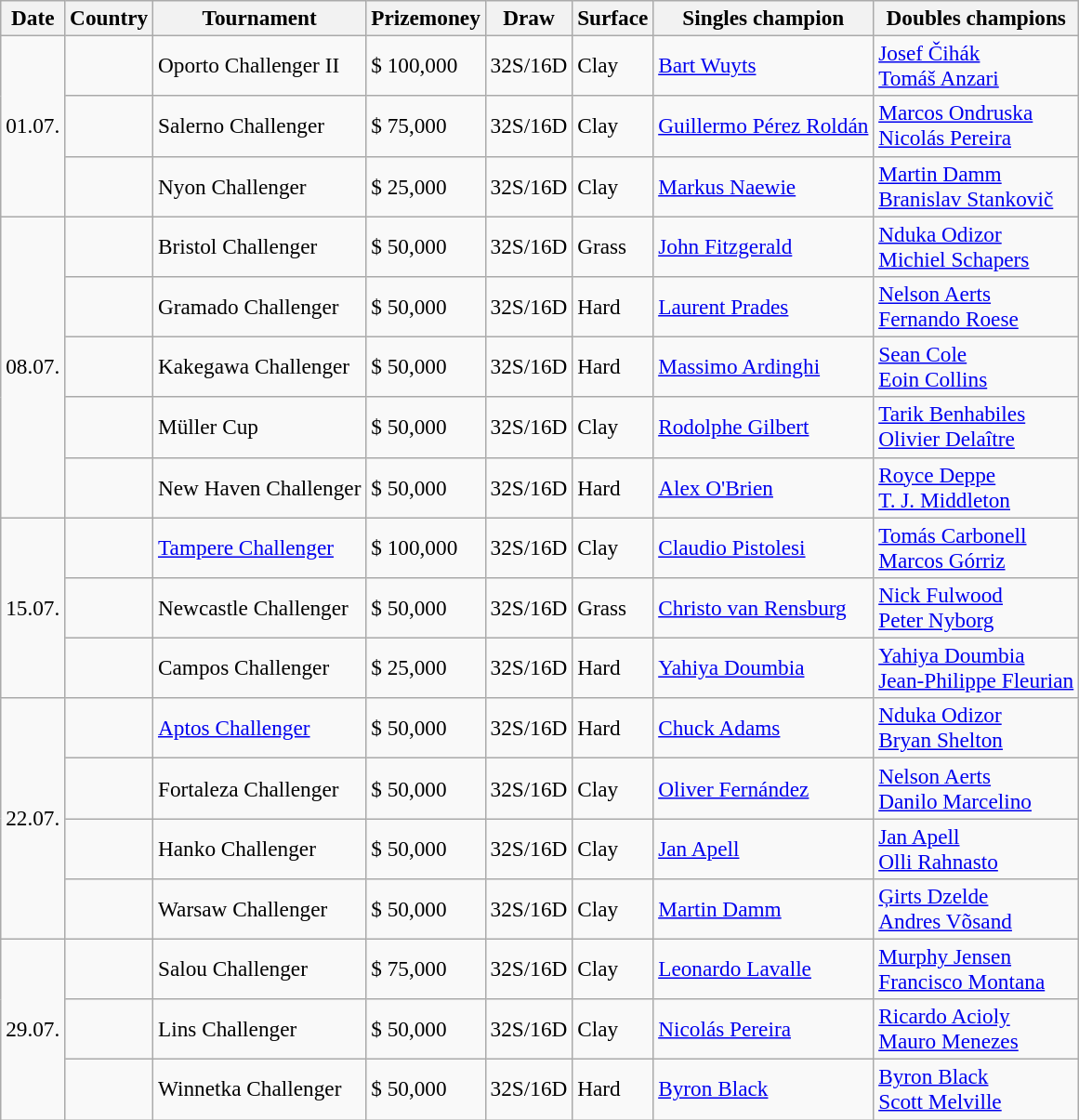<table class="sortable wikitable" style=font-size:97%>
<tr>
<th>Date</th>
<th>Country</th>
<th>Tournament</th>
<th>Prizemoney</th>
<th>Draw</th>
<th>Surface</th>
<th>Singles champion</th>
<th>Doubles champions</th>
</tr>
<tr>
<td rowspan="3">01.07.</td>
<td></td>
<td>Oporto Challenger II</td>
<td>$ 100,000</td>
<td>32S/16D</td>
<td>Clay</td>
<td> <a href='#'>Bart Wuyts</a></td>
<td> <a href='#'>Josef Čihák</a><br> <a href='#'>Tomáš Anzari</a></td>
</tr>
<tr>
<td></td>
<td>Salerno Challenger</td>
<td>$ 75,000</td>
<td>32S/16D</td>
<td>Clay</td>
<td> <a href='#'>Guillermo Pérez Roldán</a></td>
<td> <a href='#'>Marcos Ondruska</a><br> <a href='#'>Nicolás Pereira</a></td>
</tr>
<tr>
<td></td>
<td>Nyon Challenger</td>
<td>$ 25,000</td>
<td>32S/16D</td>
<td>Clay</td>
<td> <a href='#'>Markus Naewie</a></td>
<td> <a href='#'>Martin Damm</a><br> <a href='#'>Branislav Stankovič</a></td>
</tr>
<tr>
<td rowspan="5">08.07.</td>
<td></td>
<td>Bristol Challenger</td>
<td>$ 50,000</td>
<td>32S/16D</td>
<td>Grass</td>
<td> <a href='#'>John Fitzgerald</a></td>
<td> <a href='#'>Nduka Odizor</a><br> <a href='#'>Michiel Schapers</a></td>
</tr>
<tr>
<td></td>
<td>Gramado Challenger</td>
<td>$ 50,000</td>
<td>32S/16D</td>
<td>Hard</td>
<td> <a href='#'>Laurent Prades</a></td>
<td> <a href='#'>Nelson Aerts</a><br> <a href='#'>Fernando Roese</a></td>
</tr>
<tr>
<td></td>
<td>Kakegawa Challenger</td>
<td>$ 50,000</td>
<td>32S/16D</td>
<td>Hard</td>
<td> <a href='#'>Massimo Ardinghi</a></td>
<td> <a href='#'>Sean Cole</a><br> <a href='#'>Eoin Collins</a></td>
</tr>
<tr>
<td></td>
<td>Müller Cup</td>
<td>$ 50,000</td>
<td>32S/16D</td>
<td>Clay</td>
<td> <a href='#'>Rodolphe Gilbert</a></td>
<td> <a href='#'>Tarik Benhabiles</a><br> <a href='#'>Olivier Delaître</a></td>
</tr>
<tr>
<td></td>
<td>New Haven Challenger</td>
<td>$ 50,000</td>
<td>32S/16D</td>
<td>Hard</td>
<td> <a href='#'>Alex O'Brien</a></td>
<td> <a href='#'>Royce Deppe</a><br> <a href='#'>T. J. Middleton</a></td>
</tr>
<tr>
<td rowspan="3">15.07.</td>
<td></td>
<td><a href='#'>Tampere Challenger</a></td>
<td>$ 100,000</td>
<td>32S/16D</td>
<td>Clay</td>
<td> <a href='#'>Claudio Pistolesi</a></td>
<td> <a href='#'>Tomás Carbonell</a> <br>  <a href='#'>Marcos Górriz</a></td>
</tr>
<tr>
<td></td>
<td>Newcastle Challenger</td>
<td>$ 50,000</td>
<td>32S/16D</td>
<td>Grass</td>
<td> <a href='#'>Christo van Rensburg</a></td>
<td> <a href='#'>Nick Fulwood</a><br> <a href='#'>Peter Nyborg</a></td>
</tr>
<tr>
<td></td>
<td>Campos Challenger</td>
<td>$ 25,000</td>
<td>32S/16D</td>
<td>Hard</td>
<td> <a href='#'>Yahiya Doumbia</a></td>
<td> <a href='#'>Yahiya Doumbia</a><br> <a href='#'>Jean-Philippe Fleurian</a></td>
</tr>
<tr>
<td rowspan="4">22.07.</td>
<td></td>
<td><a href='#'>Aptos Challenger</a></td>
<td>$ 50,000</td>
<td>32S/16D</td>
<td>Hard</td>
<td> <a href='#'>Chuck Adams</a></td>
<td> <a href='#'>Nduka Odizor</a> <br>  <a href='#'>Bryan Shelton</a></td>
</tr>
<tr>
<td></td>
<td>Fortaleza Challenger</td>
<td>$ 50,000</td>
<td>32S/16D</td>
<td>Clay</td>
<td> <a href='#'>Oliver Fernández</a></td>
<td> <a href='#'>Nelson Aerts</a><br> <a href='#'>Danilo Marcelino</a></td>
</tr>
<tr>
<td></td>
<td>Hanko Challenger</td>
<td>$ 50,000</td>
<td>32S/16D</td>
<td>Clay</td>
<td> <a href='#'>Jan Apell</a></td>
<td> <a href='#'>Jan Apell</a><br> <a href='#'>Olli Rahnasto</a></td>
</tr>
<tr>
<td></td>
<td>Warsaw Challenger</td>
<td>$ 50,000</td>
<td>32S/16D</td>
<td>Clay</td>
<td> <a href='#'>Martin Damm</a></td>
<td> <a href='#'>Ģirts Dzelde</a><br> <a href='#'>Andres Võsand</a></td>
</tr>
<tr>
<td rowspan="3">29.07.</td>
<td></td>
<td>Salou Challenger</td>
<td>$ 75,000</td>
<td>32S/16D</td>
<td>Clay</td>
<td> <a href='#'>Leonardo Lavalle</a></td>
<td> <a href='#'>Murphy Jensen</a><br> <a href='#'>Francisco Montana</a></td>
</tr>
<tr>
<td></td>
<td>Lins Challenger</td>
<td>$ 50,000</td>
<td>32S/16D</td>
<td>Clay</td>
<td> <a href='#'>Nicolás Pereira</a></td>
<td> <a href='#'>Ricardo Acioly</a><br> <a href='#'>Mauro Menezes</a></td>
</tr>
<tr>
<td></td>
<td>Winnetka Challenger</td>
<td>$ 50,000</td>
<td>32S/16D</td>
<td>Hard</td>
<td> <a href='#'>Byron Black</a></td>
<td> <a href='#'>Byron Black</a><br>  <a href='#'>Scott Melville</a></td>
</tr>
</table>
